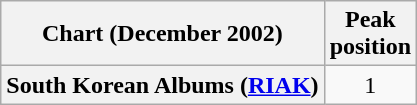<table class="wikitable plainrowheaders">
<tr>
<th>Chart (December 2002)</th>
<th>Peak<br>position</th>
</tr>
<tr>
<th scope="row">South Korean Albums (<a href='#'>RIAK</a>)</th>
<td style="text-align:center;">1</td>
</tr>
</table>
